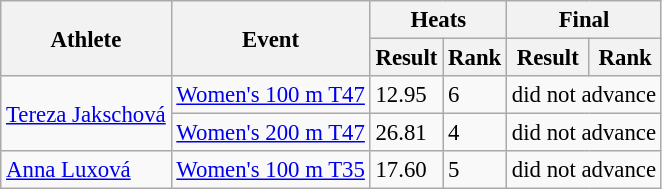<table class=wikitable style="font-size:95%" style="text-align:center">
<tr>
<th rowspan="2">Athlete</th>
<th rowspan="2">Event</th>
<th colspan="2">Heats</th>
<th colspan="2">Final</th>
</tr>
<tr>
<th>Result</th>
<th>Rank</th>
<th>Result</th>
<th>Rank</th>
</tr>
<tr>
<td align=left rowspan=2><a href='#'>Tereza Jakschová</a></td>
<td align=left><a href='#'>Women's 100 m T47</a></td>
<td>12.95</td>
<td>6</td>
<td colspan=2>did not advance</td>
</tr>
<tr>
<td align=left><a href='#'>Women's 200 m T47</a></td>
<td>26.81</td>
<td>4</td>
<td colspan=2>did not advance</td>
</tr>
<tr>
<td align=left><a href='#'>Anna Luxová</a></td>
<td align=left><a href='#'>Women's 100 m T35</a></td>
<td>17.60</td>
<td>5</td>
<td colspan=2>did not advance</td>
</tr>
</table>
